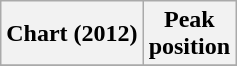<table class="wikitable plainrowheaders" style="text-align:center">
<tr>
<th>Chart (2012)</th>
<th>Peak<br>position</th>
</tr>
<tr>
</tr>
</table>
